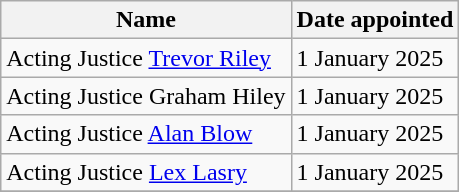<table class="wikitable">
<tr>
<th>Name</th>
<th>Date appointed</th>
</tr>
<tr>
<td>Acting Justice <a href='#'>Trevor Riley</a> </td>
<td>1 January 2025</td>
</tr>
<tr>
<td>Acting Justice Graham Hiley  </td>
<td>1 January 2025</td>
</tr>
<tr>
<td>Acting Justice <a href='#'>Alan Blow</a> </td>
<td>1 January 2025</td>
</tr>
<tr>
<td>Acting Justice <a href='#'>Lex Lasry</a> </td>
<td>1 January 2025</td>
</tr>
<tr>
</tr>
</table>
